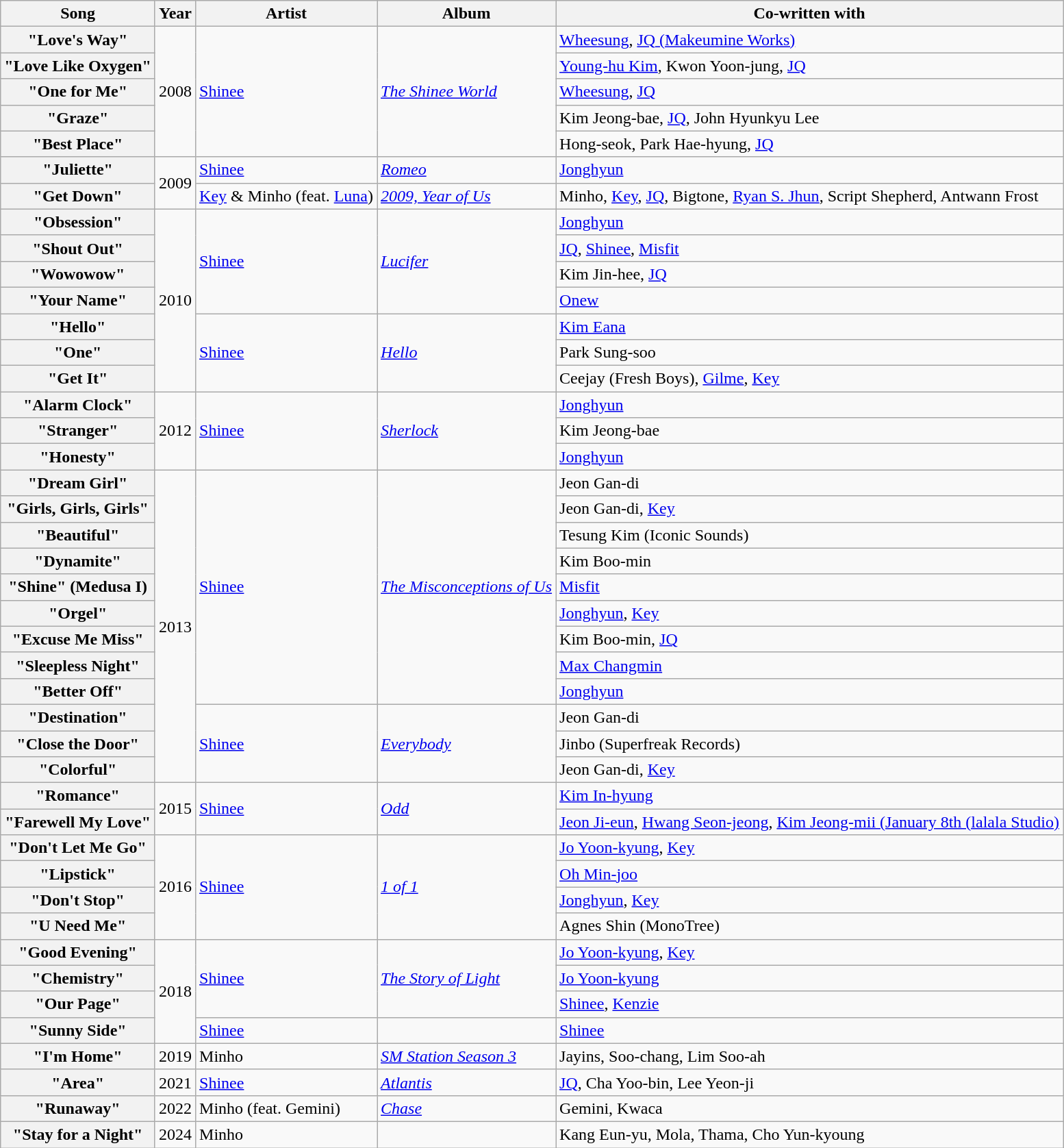<table class="wikitable sortable plainrowheaders">
<tr>
<th scope="col">Song</th>
<th scope="col">Year</th>
<th scope="col">Artist</th>
<th scope="col">Album</th>
<th scope="col">Co-written with</th>
</tr>
<tr>
<th scope="row">"Love's Way"</th>
<td rowspan="5">2008</td>
<td rowspan="5"><a href='#'>Shinee</a></td>
<td rowspan="5"><em><a href='#'>The Shinee World</a></em></td>
<td><a href='#'>Wheesung</a>, <a href='#'>JQ (Makeumine Works)</a></td>
</tr>
<tr>
<th scope="row">"Love Like Oxygen"</th>
<td><a href='#'>Young-hu Kim</a>, Kwon Yoon-jung, <a href='#'>JQ</a></td>
</tr>
<tr>
<th scope="row">"One for Me"</th>
<td><a href='#'>Wheesung</a>, <a href='#'>JQ</a></td>
</tr>
<tr>
<th scope="row">"Graze"</th>
<td>Kim Jeong-bae, <a href='#'>JQ</a>, John Hyunkyu Lee</td>
</tr>
<tr>
<th scope="row">"Best Place"</th>
<td>Hong-seok, Park Hae-hyung, <a href='#'>JQ</a></td>
</tr>
<tr>
<th scope="row">"Juliette"</th>
<td rowspan="2">2009</td>
<td><a href='#'>Shinee</a></td>
<td><em><a href='#'>Romeo</a></em></td>
<td><a href='#'>Jonghyun</a></td>
</tr>
<tr>
<th scope="row">"Get Down"</th>
<td><a href='#'>Key</a> & Minho (feat. <a href='#'>Luna</a>)</td>
<td><em><a href='#'>2009, Year of Us</a></em></td>
<td>Minho, <a href='#'>Key</a>, <a href='#'>JQ</a>, Bigtone, <a href='#'>Ryan S. Jhun</a>, Script Shepherd, Antwann Frost</td>
</tr>
<tr>
<th scope="row">"Obsession"</th>
<td rowspan="7">2010</td>
<td rowspan="4"><a href='#'>Shinee</a></td>
<td rowspan="4"><em><a href='#'>Lucifer</a></em></td>
<td><a href='#'>Jonghyun</a></td>
</tr>
<tr>
<th scope="row">"Shout Out"</th>
<td><a href='#'>JQ</a>, <a href='#'>Shinee</a>, <a href='#'>Misfit</a></td>
</tr>
<tr>
<th scope="row">"Wowowow"</th>
<td>Kim Jin-hee, <a href='#'>JQ</a></td>
</tr>
<tr>
<th scope="row">"Your Name"</th>
<td><a href='#'>Onew</a></td>
</tr>
<tr>
<th scope="row">"Hello"</th>
<td rowspan="3"><a href='#'>Shinee</a></td>
<td rowspan="3"><em><a href='#'>Hello</a></em></td>
<td><a href='#'>Kim Eana</a></td>
</tr>
<tr>
<th scope="row">"One"</th>
<td>Park Sung-soo</td>
</tr>
<tr>
<th scope="row">"Get It"</th>
<td>Ceejay (Fresh Boys), <a href='#'>Gilme</a>, <a href='#'>Key</a></td>
</tr>
<tr>
<th scope="row">"Alarm Clock"</th>
<td rowspan="3">2012</td>
<td rowspan="3"><a href='#'>Shinee</a></td>
<td rowspan="3"><em><a href='#'>Sherlock</a></em></td>
<td><a href='#'>Jonghyun</a></td>
</tr>
<tr>
<th scope="row">"Stranger"</th>
<td>Kim Jeong-bae</td>
</tr>
<tr>
<th scope="row">"Honesty"</th>
<td><a href='#'>Jonghyun</a></td>
</tr>
<tr>
<th scope="row">"Dream Girl"</th>
<td rowspan="12">2013</td>
<td rowspan="9"><a href='#'>Shinee</a></td>
<td rowspan="9"><em><a href='#'>The Misconceptions of Us</a></em></td>
<td>Jeon Gan-di</td>
</tr>
<tr>
<th scope="row">"Girls, Girls, Girls"</th>
<td>Jeon Gan-di, <a href='#'>Key</a></td>
</tr>
<tr>
<th scope="row">"Beautiful"</th>
<td>Tesung Kim (Iconic Sounds)</td>
</tr>
<tr>
<th scope="row">"Dynamite"</th>
<td>Kim Boo-min</td>
</tr>
<tr>
<th scope="row">"Shine" (Medusa I)</th>
<td><a href='#'>Misfit</a></td>
</tr>
<tr>
<th scope="row">"Orgel"</th>
<td><a href='#'>Jonghyun</a>, <a href='#'>Key</a></td>
</tr>
<tr>
<th scope="row">"Excuse Me Miss"</th>
<td>Kim Boo-min, <a href='#'>JQ</a></td>
</tr>
<tr>
<th scope="row">"Sleepless Night"</th>
<td><a href='#'>Max Changmin</a></td>
</tr>
<tr>
<th scope="row">"Better Off"</th>
<td><a href='#'>Jonghyun</a></td>
</tr>
<tr>
<th scope="row">"Destination"</th>
<td rowspan="3"><a href='#'>Shinee</a></td>
<td rowspan="3"><em><a href='#'>Everybody</a></em></td>
<td>Jeon Gan-di</td>
</tr>
<tr>
<th scope="row">"Close the Door"</th>
<td>Jinbo (Superfreak Records)</td>
</tr>
<tr>
<th scope="row">"Colorful"</th>
<td>Jeon Gan-di, <a href='#'>Key</a></td>
</tr>
<tr>
<th scope="row">"Romance"</th>
<td rowspan="2">2015</td>
<td rowspan="2"><a href='#'>Shinee</a></td>
<td rowspan="2"><em><a href='#'>Odd</a></em></td>
<td><a href='#'>Kim In-hyung</a></td>
</tr>
<tr>
<th scope="row">"Farewell My Love"</th>
<td><a href='#'>Jeon Ji-eun</a>, <a href='#'>Hwang Seon-jeong</a>, <a href='#'>Kim Jeong-mii (January 8th (lalala Studio)</a></td>
</tr>
<tr>
<th scope="row">"Don't Let Me Go"</th>
<td rowspan="4">2016</td>
<td rowspan="4"><a href='#'>Shinee</a></td>
<td rowspan="4"><em><a href='#'>1 of 1</a></em></td>
<td><a href='#'>Jo Yoon-kyung</a>, <a href='#'>Key</a></td>
</tr>
<tr>
<th scope="row">"Lipstick"</th>
<td><a href='#'>Oh Min-joo</a></td>
</tr>
<tr>
<th scope="row">"Don't Stop"</th>
<td><a href='#'>Jonghyun</a>, <a href='#'>Key</a></td>
</tr>
<tr>
<th scope="row">"U Need Me"</th>
<td>Agnes Shin (MonoTree)</td>
</tr>
<tr>
<th scope="row">"Good Evening"</th>
<td rowspan="4">2018</td>
<td rowspan="3"><a href='#'>Shinee</a></td>
<td rowspan="3"><em><a href='#'>The Story of Light</a></em></td>
<td><a href='#'>Jo Yoon-kyung</a>, <a href='#'>Key</a></td>
</tr>
<tr>
<th scope="row">"Chemistry"</th>
<td><a href='#'>Jo Yoon-kyung</a></td>
</tr>
<tr>
<th scope="row">"Our Page"</th>
<td><a href='#'>Shinee</a>, <a href='#'>Kenzie</a></td>
</tr>
<tr>
<th scope="row">"Sunny Side"</th>
<td><a href='#'>Shinee</a></td>
<td></td>
<td><a href='#'>Shinee</a></td>
</tr>
<tr>
<th scope="row">"I'm Home"</th>
<td>2019</td>
<td>Minho</td>
<td><em><a href='#'>SM Station Season 3</a></em></td>
<td>Jayins, Soo-chang, Lim Soo-ah</td>
</tr>
<tr>
<th scope="row">"Area"</th>
<td>2021</td>
<td><a href='#'>Shinee</a></td>
<td><em><a href='#'>Atlantis</a></em></td>
<td><a href='#'>JQ</a>, Cha Yoo-bin, Lee Yeon-ji</td>
</tr>
<tr>
<th scope="row">"Runaway"</th>
<td>2022</td>
<td>Minho (feat. Gemini)</td>
<td><em><a href='#'>Chase</a></em></td>
<td>Gemini, Kwaca</td>
</tr>
<tr>
<th scope="row">"Stay for a Night"</th>
<td>2024</td>
<td>Minho</td>
<td></td>
<td>Kang Eun-yu, Mola, Thama, Cho Yun-kyoung</td>
</tr>
</table>
